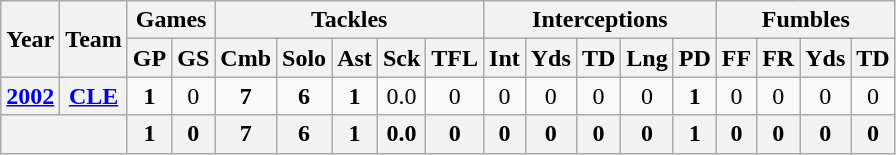<table class="wikitable" style="text-align:center">
<tr>
<th rowspan="2">Year</th>
<th rowspan="2">Team</th>
<th colspan="2">Games</th>
<th colspan="5">Tackles</th>
<th colspan="5">Interceptions</th>
<th colspan="4">Fumbles</th>
</tr>
<tr>
<th>GP</th>
<th>GS</th>
<th>Cmb</th>
<th>Solo</th>
<th>Ast</th>
<th>Sck</th>
<th>TFL</th>
<th>Int</th>
<th>Yds</th>
<th>TD</th>
<th>Lng</th>
<th>PD</th>
<th>FF</th>
<th>FR</th>
<th>Yds</th>
<th>TD</th>
</tr>
<tr>
<th><a href='#'>2002</a></th>
<th><a href='#'>CLE</a></th>
<td><strong>1</strong></td>
<td>0</td>
<td><strong>7</strong></td>
<td><strong>6</strong></td>
<td><strong>1</strong></td>
<td>0.0</td>
<td>0</td>
<td>0</td>
<td>0</td>
<td>0</td>
<td>0</td>
<td><strong>1</strong></td>
<td>0</td>
<td>0</td>
<td>0</td>
<td>0</td>
</tr>
<tr>
<th colspan="2"></th>
<th>1</th>
<th>0</th>
<th>7</th>
<th>6</th>
<th>1</th>
<th>0.0</th>
<th>0</th>
<th>0</th>
<th>0</th>
<th>0</th>
<th>0</th>
<th>1</th>
<th>0</th>
<th>0</th>
<th>0</th>
<th>0</th>
</tr>
</table>
